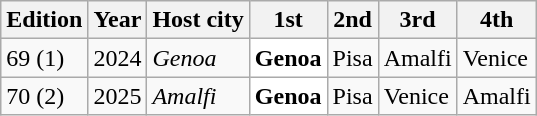<table class="wikitable">
<tr>
<th>Edition</th>
<th>Year</th>
<th>Host city</th>
<th>1st</th>
<th>2nd</th>
<th>3rd</th>
<th>4th</th>
</tr>
<tr>
<td>69 (1)</td>
<td>2024</td>
<td><em>Genoa</em></td>
<td bgcolor=white><span><strong>Genoa</strong></span></td>
<td>Pisa</td>
<td>Amalfi</td>
<td>Venice</td>
</tr>
<tr>
<td>70 (2)</td>
<td>2025</td>
<td><em>Amalfi</em></td>
<td bgcolor=white><span><strong>Genoa</strong></span></td>
<td>Pisa</td>
<td>Venice</td>
<td>Amalfi</td>
</tr>
</table>
